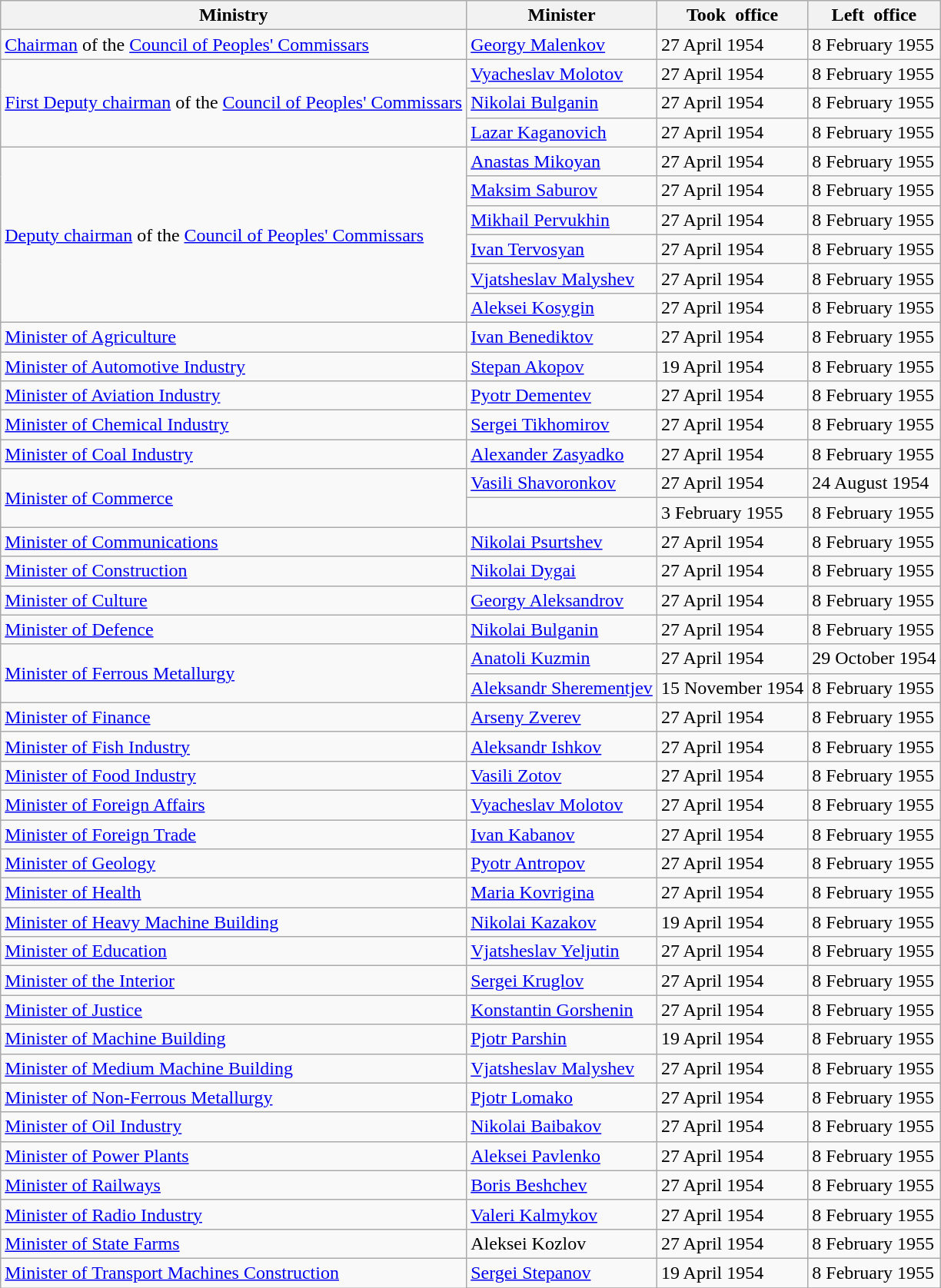<table class="wikitable">
<tr>
<th>Ministry</th>
<th>Minister</th>
<th>Took office</th>
<th>Left office</th>
</tr>
<tr>
<td><a href='#'>Chairman</a> of the <a href='#'>Council of Peoples' Commissars</a></td>
<td><a href='#'>Georgy Malenkov</a></td>
<td>27 April 1954</td>
<td>8 February 1955</td>
</tr>
<tr>
<td rowspan=3><a href='#'>First Deputy chairman</a> of the <a href='#'>Council of Peoples' Commissars</a></td>
<td><a href='#'>Vyacheslav Molotov</a></td>
<td>27 April 1954</td>
<td>8 February 1955</td>
</tr>
<tr>
<td><a href='#'>Nikolai Bulganin</a></td>
<td>27 April 1954</td>
<td>8 February 1955</td>
</tr>
<tr>
<td><a href='#'>Lazar Kaganovich</a></td>
<td>27 April 1954</td>
<td>8 February 1955</td>
</tr>
<tr>
<td rowspan=6><a href='#'>Deputy chairman</a> of the <a href='#'>Council of Peoples' Commissars</a></td>
<td><a href='#'>Anastas Mikoyan</a></td>
<td>27 April 1954</td>
<td>8 February 1955</td>
</tr>
<tr>
<td><a href='#'>Maksim Saburov</a></td>
<td>27 April 1954</td>
<td>8 February 1955</td>
</tr>
<tr>
<td><a href='#'>Mikhail Pervukhin</a></td>
<td>27 April 1954</td>
<td>8 February 1955</td>
</tr>
<tr>
<td><a href='#'>Ivan Tervosyan</a></td>
<td>27 April 1954</td>
<td>8 February 1955</td>
</tr>
<tr>
<td><a href='#'>Vjatsheslav Malyshev</a></td>
<td>27 April 1954</td>
<td>8 February 1955</td>
</tr>
<tr>
<td><a href='#'>Aleksei Kosygin</a></td>
<td>27 April 1954</td>
<td>8 February 1955</td>
</tr>
<tr>
<td><a href='#'>Minister of Agriculture</a></td>
<td><a href='#'>Ivan Benediktov</a></td>
<td>27 April 1954</td>
<td>8 February 1955</td>
</tr>
<tr>
<td><a href='#'>Minister of Automotive Industry</a></td>
<td><a href='#'>Stepan Akopov</a></td>
<td>19 April 1954</td>
<td>8 February 1955</td>
</tr>
<tr>
<td><a href='#'>Minister of Aviation Industry</a></td>
<td><a href='#'>Pyotr Dementev</a></td>
<td>27 April 1954</td>
<td>8 February 1955</td>
</tr>
<tr>
<td><a href='#'>Minister of Chemical Industry</a></td>
<td><a href='#'>Sergei Tikhomirov</a></td>
<td>27 April 1954</td>
<td>8 February 1955</td>
</tr>
<tr>
<td><a href='#'>Minister of Coal Industry</a></td>
<td><a href='#'>Alexander Zasyadko</a></td>
<td>27 April 1954</td>
<td>8 February 1955</td>
</tr>
<tr>
<td rowspan=2><a href='#'>Minister of Commerce</a></td>
<td><a href='#'>Vasili Shavoronkov</a></td>
<td>27 April 1954</td>
<td>24 August 1954</td>
</tr>
<tr>
<td></td>
<td>3 February 1955</td>
<td>8 February 1955</td>
</tr>
<tr>
<td><a href='#'>Minister of Communications</a></td>
<td><a href='#'>Nikolai Psurtshev</a></td>
<td>27 April 1954</td>
<td>8 February 1955</td>
</tr>
<tr>
<td><a href='#'>Minister of Construction</a></td>
<td><a href='#'>Nikolai Dygai</a></td>
<td>27 April 1954</td>
<td>8 February 1955</td>
</tr>
<tr>
<td><a href='#'>Minister of Culture</a></td>
<td><a href='#'>Georgy Aleksandrov</a></td>
<td>27 April 1954</td>
<td>8 February 1955</td>
</tr>
<tr>
<td><a href='#'>Minister of Defence</a></td>
<td><a href='#'>Nikolai Bulganin</a></td>
<td>27 April 1954</td>
<td>8 February 1955</td>
</tr>
<tr>
<td rowspan=2><a href='#'>Minister of Ferrous Metallurgy</a></td>
<td><a href='#'>Anatoli Kuzmin</a></td>
<td>27 April 1954</td>
<td>29 October 1954</td>
</tr>
<tr>
<td><a href='#'>Aleksandr Sherementjev</a></td>
<td>15 November 1954</td>
<td>8 February 1955</td>
</tr>
<tr>
<td><a href='#'>Minister of Finance</a></td>
<td><a href='#'>Arseny Zverev</a></td>
<td>27 April 1954</td>
<td>8 February 1955</td>
</tr>
<tr>
<td><a href='#'>Minister of Fish Industry</a></td>
<td><a href='#'>Aleksandr Ishkov</a></td>
<td>27 April 1954</td>
<td>8 February 1955</td>
</tr>
<tr>
<td><a href='#'>Minister of Food Industry</a></td>
<td><a href='#'>Vasili Zotov</a></td>
<td>27 April 1954</td>
<td>8 February 1955</td>
</tr>
<tr>
<td><a href='#'>Minister of Foreign Affairs</a></td>
<td><a href='#'>Vyacheslav Molotov</a></td>
<td>27 April 1954</td>
<td>8 February 1955</td>
</tr>
<tr>
<td><a href='#'>Minister of Foreign Trade</a></td>
<td><a href='#'>Ivan Kabanov</a></td>
<td>27 April 1954</td>
<td>8 February 1955</td>
</tr>
<tr>
<td><a href='#'>Minister of Geology</a></td>
<td><a href='#'>Pyotr Antropov</a></td>
<td>27 April 1954</td>
<td>8 February 1955</td>
</tr>
<tr>
<td><a href='#'>Minister of Health</a></td>
<td><a href='#'>Maria Kovrigina</a></td>
<td>27 April 1954</td>
<td>8 February 1955</td>
</tr>
<tr>
<td><a href='#'>Minister of Heavy Machine Building</a></td>
<td><a href='#'>Nikolai Kazakov</a></td>
<td>19 April 1954</td>
<td>8 February 1955</td>
</tr>
<tr>
<td><a href='#'>Minister of Education</a></td>
<td><a href='#'>Vjatsheslav Yeljutin</a></td>
<td>27 April 1954</td>
<td>8 February 1955</td>
</tr>
<tr>
<td><a href='#'>Minister of the Interior</a></td>
<td><a href='#'>Sergei Kruglov</a></td>
<td>27 April 1954</td>
<td>8 February 1955</td>
</tr>
<tr>
<td><a href='#'>Minister of Justice</a></td>
<td><a href='#'>Konstantin Gorshenin</a></td>
<td>27 April 1954</td>
<td>8 February 1955</td>
</tr>
<tr>
<td><a href='#'>Minister of Machine Building</a></td>
<td><a href='#'>Pjotr Parshin</a></td>
<td>19 April 1954</td>
<td>8 February 1955</td>
</tr>
<tr>
<td><a href='#'>Minister of Medium Machine Building</a></td>
<td><a href='#'>Vjatsheslav Malyshev</a></td>
<td>27 April 1954</td>
<td>8 February 1955</td>
</tr>
<tr>
<td><a href='#'>Minister of Non-Ferrous Metallurgy</a></td>
<td><a href='#'>Pjotr Lomako</a></td>
<td>27 April 1954</td>
<td>8 February 1955</td>
</tr>
<tr>
<td><a href='#'>Minister of Oil Industry</a></td>
<td><a href='#'>Nikolai Baibakov</a></td>
<td>27 April 1954</td>
<td>8 February 1955</td>
</tr>
<tr>
<td><a href='#'>Minister of Power Plants</a></td>
<td><a href='#'>Aleksei Pavlenko</a></td>
<td>27 April 1954</td>
<td>8 February 1955</td>
</tr>
<tr>
<td><a href='#'>Minister of Railways</a></td>
<td><a href='#'>Boris Beshchev</a></td>
<td>27 April 1954</td>
<td>8 February 1955</td>
</tr>
<tr>
<td><a href='#'>Minister of Radio Industry</a></td>
<td><a href='#'>Valeri Kalmykov</a></td>
<td>27 April 1954</td>
<td>8 February 1955</td>
</tr>
<tr>
<td><a href='#'>Minister of State Farms</a></td>
<td>Aleksei Kozlov</td>
<td>27 April 1954</td>
<td>8 February 1955</td>
</tr>
<tr>
<td rowspan=2><a href='#'>Minister of Transport Machines Construction</a></td>
<td><a href='#'>Sergei Stepanov</a></td>
<td>19 April 1954</td>
<td>8 February 1955</td>
</tr>
<tr>
</tr>
</table>
